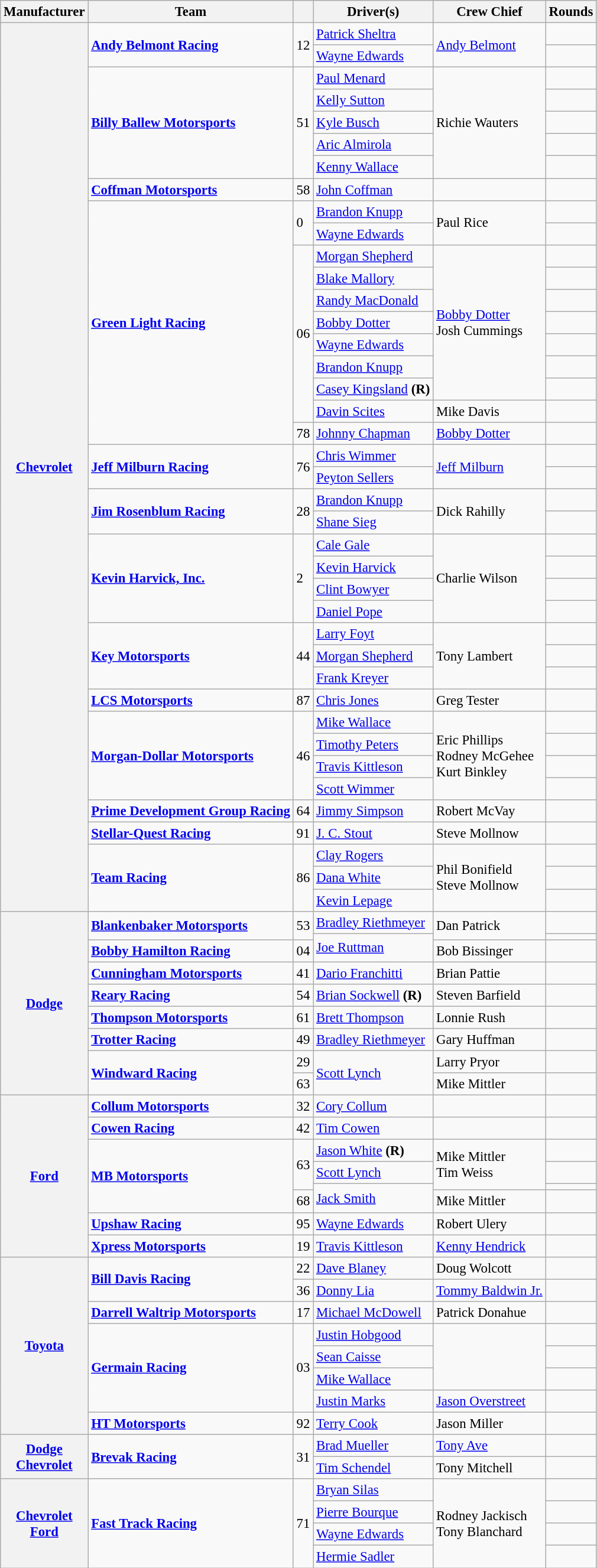<table class="wikitable" style="font-size: 95%;">
<tr>
<th>Manufacturer</th>
<th>Team</th>
<th></th>
<th>Driver(s)</th>
<th>Crew Chief</th>
<th>Rounds</th>
</tr>
<tr>
<th rowspan=40><a href='#'>Chevrolet</a></th>
<td rowspan=2><strong><a href='#'>Andy Belmont Racing</a></strong></td>
<td rowspan=2>12</td>
<td><a href='#'>Patrick Sheltra</a></td>
<td rowspan=2><a href='#'>Andy Belmont</a></td>
<td></td>
</tr>
<tr>
<td><a href='#'>Wayne Edwards</a></td>
<td></td>
</tr>
<tr>
<td rowspan=5><strong><a href='#'>Billy Ballew Motorsports</a></strong></td>
<td rowspan=5>51</td>
<td><a href='#'>Paul Menard</a></td>
<td rowspan=5>Richie Wauters</td>
<td></td>
</tr>
<tr>
<td><a href='#'>Kelly Sutton</a></td>
<td></td>
</tr>
<tr>
<td><a href='#'>Kyle Busch</a></td>
<td></td>
</tr>
<tr>
<td><a href='#'>Aric Almirola</a></td>
<td></td>
</tr>
<tr>
<td><a href='#'>Kenny Wallace</a></td>
<td></td>
</tr>
<tr>
<td><strong><a href='#'>Coffman Motorsports</a></strong></td>
<td>58</td>
<td><a href='#'>John Coffman</a></td>
<td></td>
<td></td>
</tr>
<tr>
<td rowspan=11><strong><a href='#'>Green Light Racing</a></strong></td>
<td rowspan=2>0</td>
<td><a href='#'>Brandon Knupp</a></td>
<td rowspan=2>Paul Rice</td>
<td></td>
</tr>
<tr>
<td><a href='#'>Wayne Edwards</a></td>
<td></td>
</tr>
<tr>
<td rowspan=8>06</td>
<td><a href='#'>Morgan Shepherd</a></td>
<td rowspan=7><a href='#'>Bobby Dotter</a> <small></small> <br> Josh Cummings <small></small></td>
<td></td>
</tr>
<tr>
<td><a href='#'>Blake Mallory</a></td>
<td></td>
</tr>
<tr>
<td><a href='#'>Randy MacDonald</a></td>
<td></td>
</tr>
<tr>
<td><a href='#'>Bobby Dotter</a></td>
<td></td>
</tr>
<tr>
<td><a href='#'>Wayne Edwards</a></td>
<td></td>
</tr>
<tr>
<td><a href='#'>Brandon Knupp</a></td>
<td></td>
</tr>
<tr>
<td><a href='#'>Casey Kingsland</a> <strong>(R)</strong> </td>
<td></td>
</tr>
<tr>
<td><a href='#'>Davin Scites</a></td>
<td>Mike Davis</td>
<td></td>
</tr>
<tr>
<td>78</td>
<td><a href='#'>Johnny Chapman</a></td>
<td><a href='#'>Bobby Dotter</a></td>
<td></td>
</tr>
<tr>
<td rowspan=2><strong><a href='#'>Jeff Milburn Racing</a></strong></td>
<td rowspan=2>76</td>
<td><a href='#'>Chris Wimmer</a></td>
<td rowspan=2><a href='#'>Jeff Milburn</a></td>
<td></td>
</tr>
<tr>
<td><a href='#'>Peyton Sellers</a></td>
<td></td>
</tr>
<tr>
<td rowspan=2><strong><a href='#'>Jim Rosenblum Racing</a></strong></td>
<td rowspan=2>28</td>
<td><a href='#'>Brandon Knupp</a></td>
<td rowspan=2>Dick Rahilly</td>
<td></td>
</tr>
<tr>
<td><a href='#'>Shane Sieg</a></td>
<td></td>
</tr>
<tr>
<td rowspan=4><strong><a href='#'>Kevin Harvick, Inc.</a></strong></td>
<td rowspan=4>2</td>
<td><a href='#'>Cale Gale</a></td>
<td rowspan=4>Charlie Wilson</td>
<td></td>
</tr>
<tr>
<td><a href='#'>Kevin Harvick</a></td>
<td></td>
</tr>
<tr>
<td><a href='#'>Clint Bowyer</a></td>
<td></td>
</tr>
<tr>
<td><a href='#'>Daniel Pope</a></td>
<td></td>
</tr>
<tr>
<td rowspan=3><strong><a href='#'>Key Motorsports</a></strong></td>
<td rowspan=3>44</td>
<td><a href='#'>Larry Foyt</a></td>
<td rowspan=3>Tony Lambert</td>
<td></td>
</tr>
<tr>
<td><a href='#'>Morgan Shepherd</a></td>
<td></td>
</tr>
<tr>
<td><a href='#'>Frank Kreyer</a></td>
<td></td>
</tr>
<tr>
<td><strong><a href='#'>LCS Motorsports</a></strong></td>
<td>87</td>
<td><a href='#'>Chris Jones</a></td>
<td>Greg Tester</td>
<td></td>
</tr>
<tr>
<td rowspan=4><strong><a href='#'>Morgan-Dollar Motorsports</a></strong></td>
<td rowspan=4>46</td>
<td><a href='#'>Mike Wallace</a></td>
<td rowspan=4>Eric Phillips <small></small> <br> Rodney McGehee <small></small> <br> Kurt Binkley <small></small></td>
<td></td>
</tr>
<tr>
<td><a href='#'>Timothy Peters</a></td>
<td></td>
</tr>
<tr>
<td><a href='#'>Travis Kittleson</a></td>
<td></td>
</tr>
<tr>
<td><a href='#'>Scott Wimmer</a></td>
<td></td>
</tr>
<tr>
<td><strong><a href='#'>Prime Development Group Racing</a></strong></td>
<td>64</td>
<td><a href='#'>Jimmy Simpson</a></td>
<td>Robert McVay</td>
<td></td>
</tr>
<tr>
<td><strong><a href='#'>Stellar-Quest Racing</a></strong></td>
<td>91</td>
<td><a href='#'>J. C. Stout</a></td>
<td>Steve Mollnow</td>
<td></td>
</tr>
<tr>
<td rowspan=3><strong><a href='#'>Team Racing</a></strong></td>
<td rowspan=3>86</td>
<td><a href='#'>Clay Rogers</a></td>
<td rowspan=3>Phil Bonifield <small></small> <br> Steve Mollnow <small></small></td>
<td></td>
</tr>
<tr>
<td><a href='#'>Dana White</a></td>
<td></td>
</tr>
<tr>
<td><a href='#'>Kevin Lepage</a></td>
<td></td>
</tr>
<tr>
<th rowspan=9><a href='#'>Dodge</a></th>
<td rowspan=2><strong><a href='#'>Blankenbaker Motorsports</a></strong></td>
<td rowspan=2>53</td>
<td><a href='#'>Bradley Riethmeyer</a></td>
<td rowspan=2>Dan Patrick</td>
<td></td>
</tr>
<tr>
<td rowspan=2><a href='#'>Joe Ruttman</a></td>
<td></td>
</tr>
<tr>
<td><strong><a href='#'>Bobby Hamilton Racing</a></strong></td>
<td>04</td>
<td>Bob Bissinger</td>
<td></td>
</tr>
<tr>
<td><strong><a href='#'>Cunningham Motorsports</a></strong></td>
<td>41</td>
<td><a href='#'>Dario Franchitti</a></td>
<td>Brian Pattie</td>
<td></td>
</tr>
<tr>
<td><strong><a href='#'>Reary Racing</a></strong></td>
<td>54</td>
<td><a href='#'>Brian Sockwell</a> <strong>(R)</strong></td>
<td>Steven Barfield</td>
<td></td>
</tr>
<tr>
<td><strong><a href='#'>Thompson Motorsports</a></strong></td>
<td>61</td>
<td><a href='#'>Brett Thompson</a></td>
<td>Lonnie Rush</td>
<td></td>
</tr>
<tr>
<td><strong><a href='#'>Trotter Racing</a></strong></td>
<td>49</td>
<td><a href='#'>Bradley Riethmeyer</a></td>
<td>Gary Huffman</td>
<td></td>
</tr>
<tr>
<td rowspan=2><strong><a href='#'>Windward Racing</a></strong></td>
<td>29</td>
<td rowspan=2><a href='#'>Scott Lynch</a></td>
<td>Larry Pryor</td>
<td></td>
</tr>
<tr>
<td>63</td>
<td>Mike Mittler</td>
<td></td>
</tr>
<tr>
<th rowspan=8><a href='#'>Ford</a></th>
<td><strong><a href='#'>Collum Motorsports</a></strong></td>
<td>32</td>
<td><a href='#'>Cory Collum</a></td>
<td></td>
<td></td>
</tr>
<tr>
<td><strong><a href='#'>Cowen Racing</a></strong></td>
<td>42</td>
<td><a href='#'>Tim Cowen</a></td>
<td></td>
<td></td>
</tr>
<tr>
<td rowspan=4><strong><a href='#'>MB Motorsports</a></strong></td>
<td rowspan=3>63</td>
<td><a href='#'>Jason White</a> <strong>(R)</strong></td>
<td rowspan=3>Mike Mittler <small></small> <br> Tim Weiss <small></small></td>
<td></td>
</tr>
<tr>
<td><a href='#'>Scott Lynch</a></td>
<td></td>
</tr>
<tr>
<td rowspan=2><a href='#'>Jack Smith</a></td>
<td></td>
</tr>
<tr>
<td>68</td>
<td>Mike Mittler</td>
<td></td>
</tr>
<tr>
<td><strong><a href='#'>Upshaw Racing</a></strong></td>
<td>95</td>
<td><a href='#'>Wayne Edwards</a></td>
<td>Robert Ulery</td>
<td></td>
</tr>
<tr>
<td><strong><a href='#'>Xpress Motorsports</a></strong></td>
<td>19</td>
<td><a href='#'>Travis Kittleson</a></td>
<td><a href='#'>Kenny Hendrick</a></td>
<td></td>
</tr>
<tr>
<th rowspan=8><a href='#'>Toyota</a></th>
<td rowspan=2><strong><a href='#'>Bill Davis Racing</a></strong></td>
<td>22</td>
<td><a href='#'>Dave Blaney</a></td>
<td>Doug Wolcott</td>
<td></td>
</tr>
<tr>
<td>36</td>
<td><a href='#'>Donny Lia</a></td>
<td><a href='#'>Tommy Baldwin Jr.</a></td>
<td></td>
</tr>
<tr>
<td><strong><a href='#'>Darrell Waltrip Motorsports</a></strong></td>
<td>17</td>
<td><a href='#'>Michael McDowell</a></td>
<td>Patrick Donahue</td>
<td></td>
</tr>
<tr>
<td rowspan=4><strong><a href='#'>Germain Racing</a></strong></td>
<td rowspan=4>03</td>
<td><a href='#'>Justin Hobgood</a></td>
<td rowspan=3></td>
<td></td>
</tr>
<tr>
<td><a href='#'>Sean Caisse</a></td>
<td></td>
</tr>
<tr>
<td><a href='#'>Mike Wallace</a></td>
<td></td>
</tr>
<tr>
<td><a href='#'>Justin Marks</a></td>
<td><a href='#'>Jason Overstreet</a></td>
<td></td>
</tr>
<tr>
<td><strong><a href='#'>HT Motorsports</a></strong></td>
<td>92</td>
<td><a href='#'>Terry Cook</a></td>
<td>Jason Miller</td>
<td></td>
</tr>
<tr>
<th rowspan=2><a href='#'>Dodge</a> <small></small> <br> <a href='#'>Chevrolet</a> <small></small></th>
<td rowspan=2><strong><a href='#'>Brevak Racing</a></strong></td>
<td rowspan=2>31</td>
<td><a href='#'>Brad Mueller</a></td>
<td><a href='#'>Tony Ave</a></td>
<td></td>
</tr>
<tr>
<td><a href='#'>Tim Schendel</a></td>
<td>Tony Mitchell</td>
<td></td>
</tr>
<tr>
<th rowspan=4><a href='#'>Chevrolet</a> <small></small> <br> <a href='#'>Ford</a> <small></small></th>
<td rowspan=4><strong><a href='#'>Fast Track Racing</a></strong></td>
<td rowspan=4>71</td>
<td><a href='#'>Bryan Silas</a></td>
<td rowspan=4>Rodney Jackisch <small></small> <br> Tony Blanchard <small></small></td>
<td></td>
</tr>
<tr>
<td><a href='#'>Pierre Bourque</a></td>
<td></td>
</tr>
<tr>
<td><a href='#'>Wayne Edwards</a></td>
<td></td>
</tr>
<tr>
<td><a href='#'>Hermie Sadler</a></td>
<td></td>
</tr>
</table>
